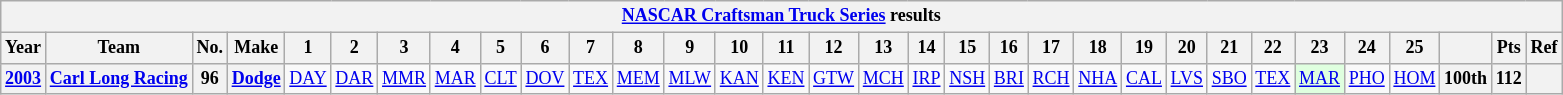<table class="wikitable" style="text-align:center; font-size:75%">
<tr>
<th colspan=32><a href='#'>NASCAR Craftsman Truck Series</a> results</th>
</tr>
<tr>
<th>Year</th>
<th>Team</th>
<th>No.</th>
<th>Make</th>
<th>1</th>
<th>2</th>
<th>3</th>
<th>4</th>
<th>5</th>
<th>6</th>
<th>7</th>
<th>8</th>
<th>9</th>
<th>10</th>
<th>11</th>
<th>12</th>
<th>13</th>
<th>14</th>
<th>15</th>
<th>16</th>
<th>17</th>
<th>18</th>
<th>19</th>
<th>20</th>
<th>21</th>
<th>22</th>
<th>23</th>
<th>24</th>
<th>25</th>
<th></th>
<th>Pts</th>
<th>Ref</th>
</tr>
<tr>
<th><a href='#'>2003</a></th>
<th><a href='#'>Carl Long Racing</a></th>
<th>96</th>
<th><a href='#'>Dodge</a></th>
<td><a href='#'>DAY</a></td>
<td><a href='#'>DAR</a></td>
<td><a href='#'>MMR</a></td>
<td><a href='#'>MAR</a></td>
<td><a href='#'>CLT</a></td>
<td><a href='#'>DOV</a></td>
<td><a href='#'>TEX</a></td>
<td><a href='#'>MEM</a></td>
<td><a href='#'>MLW</a></td>
<td><a href='#'>KAN</a></td>
<td><a href='#'>KEN</a></td>
<td><a href='#'>GTW</a></td>
<td><a href='#'>MCH</a></td>
<td><a href='#'>IRP</a></td>
<td><a href='#'>NSH</a></td>
<td><a href='#'>BRI</a></td>
<td><a href='#'>RCH</a></td>
<td><a href='#'>NHA</a></td>
<td><a href='#'>CAL</a></td>
<td><a href='#'>LVS</a></td>
<td><a href='#'>SBO</a></td>
<td><a href='#'>TEX</a></td>
<td style="background:#DFFFDF;"><a href='#'>MAR</a><br></td>
<td><a href='#'>PHO</a></td>
<td><a href='#'>HOM</a></td>
<th>100th</th>
<th>112</th>
<th></th>
</tr>
</table>
